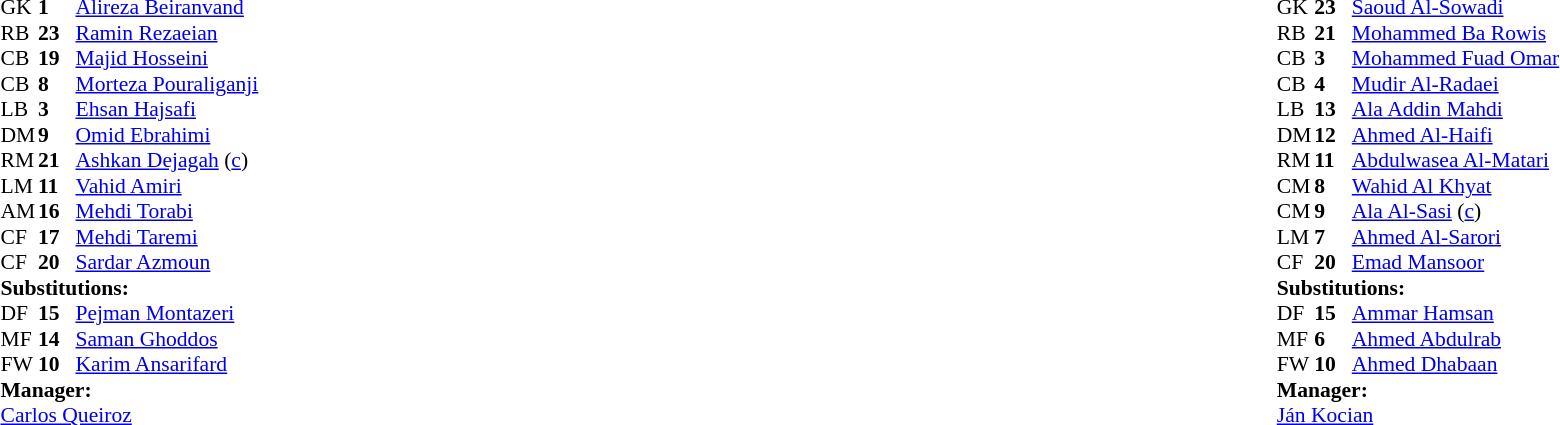<table width="100%">
<tr>
<td valign="top" width="40%"><br><table style="font-size:90%" cellspacing="0" cellpadding="0">
<tr>
<th width=25></th>
<th width=25></th>
</tr>
<tr>
<td>GK</td>
<td><strong>1</strong></td>
<td><a href='#'>Alireza Beiranvand</a></td>
</tr>
<tr>
<td>RB</td>
<td><strong>23</strong></td>
<td><a href='#'>Ramin Rezaeian</a></td>
<td></td>
</tr>
<tr>
<td>CB</td>
<td><strong>19</strong></td>
<td><a href='#'>Majid Hosseini</a></td>
<td></td>
<td></td>
</tr>
<tr>
<td>CB</td>
<td><strong>8</strong></td>
<td><a href='#'>Morteza Pouraliganji</a></td>
</tr>
<tr>
<td>LB</td>
<td><strong>3</strong></td>
<td><a href='#'>Ehsan Hajsafi</a></td>
</tr>
<tr>
<td>DM</td>
<td><strong>9</strong></td>
<td><a href='#'>Omid Ebrahimi</a></td>
</tr>
<tr>
<td>RM</td>
<td><strong>21</strong></td>
<td><a href='#'>Ashkan Dejagah</a> (<a href='#'>c</a>)</td>
</tr>
<tr>
<td>LM</td>
<td><strong>11</strong></td>
<td><a href='#'>Vahid Amiri</a></td>
<td></td>
<td></td>
</tr>
<tr>
<td>AM</td>
<td><strong>16</strong></td>
<td><a href='#'>Mehdi Torabi</a></td>
</tr>
<tr>
<td>CF</td>
<td><strong>17</strong></td>
<td><a href='#'>Mehdi Taremi</a></td>
<td></td>
<td></td>
</tr>
<tr>
<td>CF</td>
<td><strong>20</strong></td>
<td><a href='#'>Sardar Azmoun</a></td>
</tr>
<tr>
<td colspan=3><strong>Substitutions:</strong></td>
</tr>
<tr>
<td>DF</td>
<td><strong>15</strong></td>
<td><a href='#'>Pejman Montazeri</a></td>
<td></td>
<td></td>
</tr>
<tr>
<td>MF</td>
<td><strong>14</strong></td>
<td><a href='#'>Saman Ghoddos</a></td>
<td></td>
<td></td>
</tr>
<tr>
<td>FW</td>
<td><strong>10</strong></td>
<td><a href='#'>Karim Ansarifard</a></td>
<td></td>
<td></td>
</tr>
<tr>
<td colspan=3><strong>Manager:</strong></td>
</tr>
<tr>
<td colspan=3> <a href='#'>Carlos Queiroz</a></td>
</tr>
</table>
</td>
<td valign="top"></td>
<td valign="top" width="50%"><br><table style="font-size:90%; margin:auto" cellspacing="0" cellpadding="0">
<tr>
<th width=25></th>
<th width=25></th>
</tr>
<tr>
<td>GK</td>
<td><strong>23</strong></td>
<td><a href='#'>Saoud Al-Sowadi</a></td>
</tr>
<tr>
<td>RB</td>
<td><strong>21</strong></td>
<td><a href='#'>Mohammed Ba Rowis</a></td>
</tr>
<tr>
<td>CB</td>
<td><strong>3</strong></td>
<td><a href='#'>Mohammed Fuad Omar</a></td>
<td></td>
<td></td>
</tr>
<tr>
<td>CB</td>
<td><strong>4</strong></td>
<td><a href='#'>Mudir Al-Radaei</a></td>
<td></td>
</tr>
<tr>
<td>LB</td>
<td><strong>13</strong></td>
<td><a href='#'>Ala Addin Mahdi</a></td>
<td></td>
</tr>
<tr>
<td>DM</td>
<td><strong>12</strong></td>
<td><a href='#'>Ahmed Al-Haifi</a></td>
<td></td>
</tr>
<tr>
<td>RM</td>
<td><strong>11</strong></td>
<td><a href='#'>Abdulwasea Al-Matari</a></td>
<td></td>
<td></td>
</tr>
<tr>
<td>CM</td>
<td><strong>8</strong></td>
<td><a href='#'>Wahid Al Khyat</a></td>
<td></td>
<td></td>
</tr>
<tr>
<td>CM</td>
<td><strong>9</strong></td>
<td><a href='#'>Ala Al-Sasi</a> (<a href='#'>c</a>)</td>
</tr>
<tr>
<td>LM</td>
<td><strong>7</strong></td>
<td><a href='#'>Ahmed Al-Sarori</a></td>
</tr>
<tr>
<td>CF</td>
<td><strong>20</strong></td>
<td><a href='#'>Emad Mansoor</a></td>
</tr>
<tr>
<td colspan=3><strong>Substitutions:</strong></td>
</tr>
<tr>
<td>DF</td>
<td><strong>15</strong></td>
<td><a href='#'>Ammar Hamsan</a></td>
<td></td>
<td></td>
</tr>
<tr>
<td>MF</td>
<td><strong>6</strong></td>
<td><a href='#'>Ahmed Abdulrab</a></td>
<td></td>
<td></td>
</tr>
<tr>
<td>FW</td>
<td><strong>10</strong></td>
<td><a href='#'>Ahmed Dhabaan</a></td>
<td></td>
<td></td>
</tr>
<tr>
<td colspan=3><strong>Manager:</strong></td>
</tr>
<tr>
<td colspan=3> <a href='#'>Ján Kocian</a></td>
</tr>
</table>
</td>
</tr>
</table>
